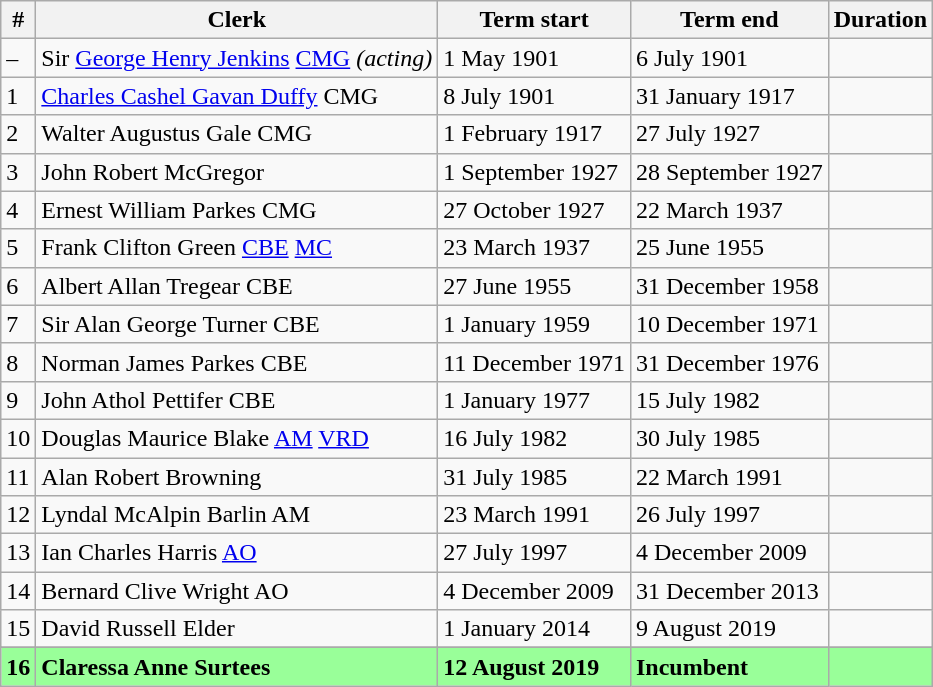<table class=wikitable>
<tr>
<th>#</th>
<th>Clerk</th>
<th>Term start</th>
<th>Term end</th>
<th>Duration</th>
</tr>
<tr>
<td>–</td>
<td>Sir <a href='#'>George Henry Jenkins</a> <a href='#'>CMG</a> <em>(acting)</em></td>
<td>1 May 1901</td>
<td>6 July 1901</td>
<td></td>
</tr>
<tr>
<td>1</td>
<td><a href='#'>Charles Cashel Gavan Duffy</a> CMG</td>
<td>8 July 1901</td>
<td>31 January 1917</td>
<td></td>
</tr>
<tr>
<td>2</td>
<td>Walter Augustus Gale CMG</td>
<td>1 February 1917</td>
<td>27 July 1927</td>
<td></td>
</tr>
<tr>
<td>3</td>
<td>John Robert McGregor</td>
<td>1 September 1927</td>
<td>28 September 1927</td>
<td></td>
</tr>
<tr>
<td>4</td>
<td>Ernest William Parkes CMG</td>
<td>27 October 1927</td>
<td>22 March 1937</td>
<td></td>
</tr>
<tr>
<td>5</td>
<td>Frank Clifton Green <a href='#'>CBE</a> <a href='#'>MC</a></td>
<td>23 March 1937</td>
<td>25 June 1955</td>
<td></td>
</tr>
<tr>
<td>6</td>
<td>Albert Allan Tregear CBE</td>
<td>27 June 1955</td>
<td>31 December 1958</td>
<td></td>
</tr>
<tr>
<td>7</td>
<td>Sir Alan George Turner CBE</td>
<td>1 January 1959</td>
<td>10 December 1971</td>
<td></td>
</tr>
<tr>
<td>8</td>
<td>Norman James Parkes CBE</td>
<td>11 December 1971</td>
<td>31 December 1976</td>
<td></td>
</tr>
<tr>
<td>9</td>
<td>John Athol Pettifer CBE</td>
<td>1 January 1977</td>
<td>15 July 1982</td>
<td></td>
</tr>
<tr>
<td>10</td>
<td>Douglas Maurice Blake <a href='#'>AM</a> <a href='#'>VRD</a></td>
<td>16 July 1982</td>
<td>30 July 1985</td>
<td></td>
</tr>
<tr>
<td>11</td>
<td>Alan Robert Browning</td>
<td>31 July 1985</td>
<td>22 March 1991</td>
<td></td>
</tr>
<tr>
<td>12</td>
<td>Lyndal McAlpin Barlin AM</td>
<td>23 March 1991</td>
<td>26 July 1997</td>
<td></td>
</tr>
<tr>
<td>13</td>
<td>Ian Charles Harris <a href='#'>AO</a></td>
<td>27 July 1997</td>
<td>4 December 2009</td>
<td></td>
</tr>
<tr>
<td>14</td>
<td>Bernard Clive Wright AO</td>
<td>4 December 2009</td>
<td>31 December 2013</td>
<td></td>
</tr>
<tr>
<td>15</td>
<td>David Russell Elder</td>
<td>1 January 2014</td>
<td>9 August 2019</td>
<td></td>
</tr>
<tr>
</tr>
<tr style="background:#9f9;">
<td><strong>16</strong></td>
<td><strong>Claressa Anne Surtees</strong></td>
<td><strong>12 August 2019</strong></td>
<td><strong>Incumbent</strong></td>
<td><strong></strong></td>
</tr>
</table>
